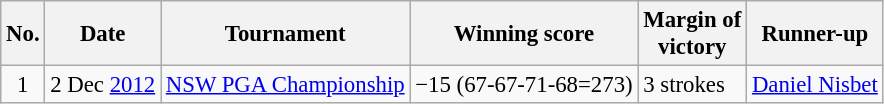<table class="wikitable" style="font-size:95%;">
<tr>
<th>No.</th>
<th>Date</th>
<th>Tournament</th>
<th>Winning score</th>
<th>Margin of<br>victory</th>
<th>Runner-up</th>
</tr>
<tr>
<td align=center>1</td>
<td>2 Dec <a href='#'>2012</a></td>
<td><a href='#'>NSW PGA Championship</a></td>
<td>−15 (67-67-71-68=273)</td>
<td>3 strokes</td>
<td> <a href='#'>Daniel Nisbet</a></td>
</tr>
</table>
